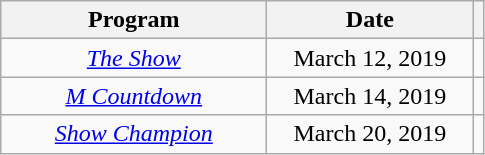<table class="sortable wikitable" style="text-align:center;">
<tr>
<th width="170">Program</th>
<th width="130">Date</th>
<th class="unsortable"></th>
</tr>
<tr>
<td><em><a href='#'>The Show</a></em></td>
<td>March 12, 2019</td>
<td></td>
</tr>
<tr>
<td><em><a href='#'>M Countdown</a></em></td>
<td>March 14, 2019</td>
<td></td>
</tr>
<tr>
<td><em><a href='#'>Show Champion</a></em></td>
<td>March 20, 2019</td>
<td></td>
</tr>
</table>
